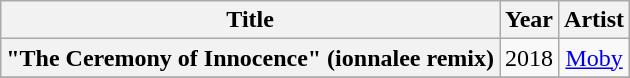<table class="wikitable plainrowheaders" style="text-align:center">
<tr>
<th>Title</th>
<th>Year</th>
<th>Artist</th>
</tr>
<tr>
<th scope="row">"The Ceremony of Innocence" (ionnalee remix)</th>
<td>2018</td>
<td><a href='#'>Moby</a></td>
</tr>
<tr>
</tr>
</table>
